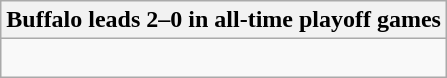<table class="wikitable collapsible collapsed">
<tr>
<th>Buffalo leads 2–0 in all-time playoff games</th>
</tr>
<tr>
<td><br>
</td>
</tr>
</table>
